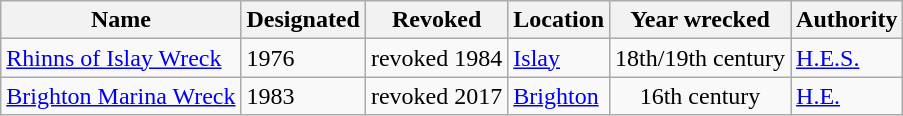<table class="wikitable" align=center>
<tr>
<th align=center>Name</th>
<th>Designated </th>
<th>Revoked </th>
<th>Location</th>
<th>Year wrecked</th>
<th>Authority </th>
</tr>
<tr>
<td><a href='#'>Rhinns of Islay Wreck</a></td>
<td>1976 </td>
<td align=center>revoked 1984 </td>
<td><a href='#'>Islay</a></td>
<td align=center>18th/19th century</td>
<td><a href='#'>H.E.S.</a> </td>
</tr>
<tr>
<td><a href='#'>Brighton Marina Wreck</a></td>
<td>1983 </td>
<td align=center>revoked 2017 </td>
<td><a href='#'>Brighton</a></td>
<td align=center>16th century</td>
<td><a href='#'>H.E.</a> </td>
</tr>
</table>
